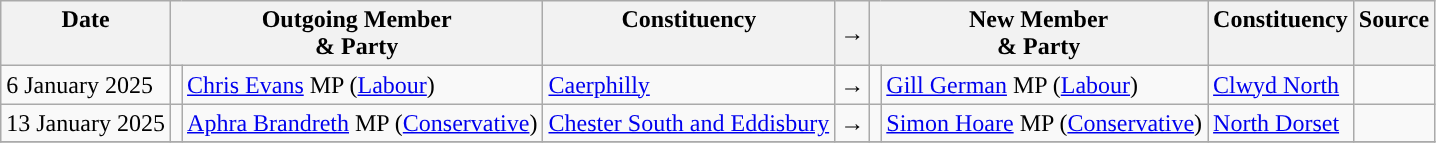<table class="wikitable">
<tr>
<th valign="top">Date</th>
<th colspan="2" valign="top">Outgoing Member<br>& Party</th>
<th valign="top">Constituency</th>
<th>→</th>
<th colspan="2" valign="top">New Member<br>& Party</th>
<th valign="top">Constituency</th>
<th valign="top">Source</th>
</tr>
<tr>
<td nowrap>6 January 2025</td>
<td style="color:inherit;background:"></td>
<td><a href='#'>Chris Evans</a> MP (<a href='#'>Labour</a>)</td>
<td><a href='#'>Caerphilly</a></td>
<td>→</td>
<td style="color:inherit;background:"></td>
<td><a href='#'>Gill German</a> MP (<a href='#'>Labour</a>)</td>
<td><a href='#'>Clwyd North</a></td>
<td></td>
</tr>
<tr>
<td nowrap>13 January 2025</td>
<td style="color:inherit;background:"></td>
<td><a href='#'>Aphra Brandreth</a> MP (<a href='#'>Conservative</a>)</td>
<td><a href='#'>Chester South and Eddisbury</a></td>
<td>→</td>
<td style="color:inherit;background:"></td>
<td><a href='#'>Simon Hoare</a> MP (<a href='#'>Conservative</a>)</td>
<td><a href='#'>North Dorset</a></td>
<td></td>
</tr>
<tr>
</tr>
</table>
